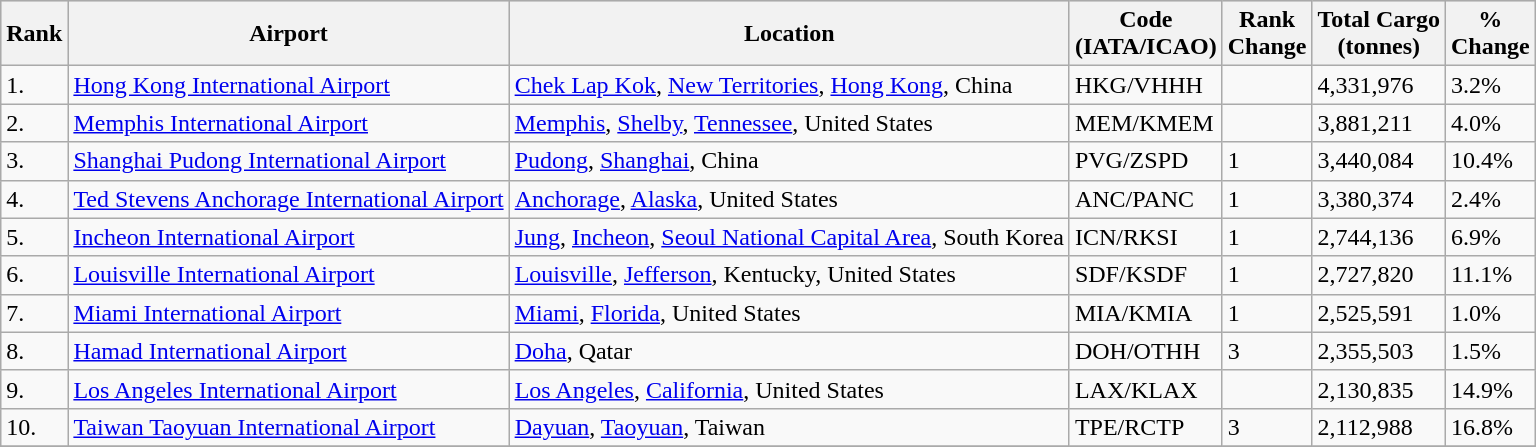<table class="wikitable sortable">
<tr style="background:lightgrey;">
<th>Rank</th>
<th>Airport</th>
<th>Location</th>
<th>Code<br>(IATA/ICAO)</th>
<th>Rank<br>Change</th>
<th>Total Cargo<br>(tonnes)</th>
<th>%<br>Change</th>
</tr>
<tr>
<td>1.</td>
<td> <a href='#'>Hong Kong International Airport</a></td>
<td><a href='#'>Chek Lap Kok</a>, <a href='#'>New Territories</a>, <a href='#'>Hong Kong</a>, China</td>
<td>HKG/VHHH</td>
<td></td>
<td>4,331,976</td>
<td>3.2%</td>
</tr>
<tr>
<td>2.</td>
<td> <a href='#'>Memphis International Airport</a></td>
<td><a href='#'>Memphis</a>, <a href='#'>Shelby</a>, <a href='#'>Tennessee</a>, United States</td>
<td>MEM/KMEM</td>
<td></td>
<td>3,881,211</td>
<td>4.0%</td>
</tr>
<tr>
<td>3.</td>
<td> <a href='#'>Shanghai Pudong International Airport</a></td>
<td><a href='#'>Pudong</a>, <a href='#'>Shanghai</a>, China</td>
<td>PVG/ZSPD</td>
<td>1</td>
<td>3,440,084</td>
<td>10.4%</td>
</tr>
<tr>
<td>4.</td>
<td> <a href='#'>Ted Stevens Anchorage International Airport</a></td>
<td><a href='#'>Anchorage</a>, <a href='#'>Alaska</a>, United States</td>
<td>ANC/PANC</td>
<td>1</td>
<td>3,380,374</td>
<td>2.4%</td>
</tr>
<tr>
<td>5.</td>
<td> <a href='#'>Incheon International Airport</a></td>
<td><a href='#'>Jung</a>, <a href='#'>Incheon</a>, <a href='#'>Seoul National Capital Area</a>, South Korea</td>
<td>ICN/RKSI</td>
<td>1</td>
<td>2,744,136</td>
<td>6.9%</td>
</tr>
<tr>
<td>6.</td>
<td> <a href='#'>Louisville International Airport</a></td>
<td><a href='#'>Louisville</a>, <a href='#'>Jefferson</a>, Kentucky, United States</td>
<td>SDF/KSDF</td>
<td>1</td>
<td>2,727,820</td>
<td>11.1%</td>
</tr>
<tr>
<td>7.</td>
<td> <a href='#'>Miami International Airport</a></td>
<td><a href='#'>Miami</a>, <a href='#'>Florida</a>, United States</td>
<td>MIA/KMIA</td>
<td>1</td>
<td>2,525,591</td>
<td>1.0%</td>
</tr>
<tr>
<td>8.</td>
<td> <a href='#'>Hamad International Airport</a></td>
<td><a href='#'>Doha</a>, Qatar</td>
<td>DOH/OTHH</td>
<td>3</td>
<td>2,355,503</td>
<td>1.5%</td>
</tr>
<tr>
<td>9.</td>
<td> <a href='#'>Los Angeles International Airport</a></td>
<td><a href='#'>Los Angeles</a>, <a href='#'>California</a>, United States</td>
<td>LAX/KLAX</td>
<td></td>
<td>2,130,835</td>
<td>14.9%</td>
</tr>
<tr>
<td>10.</td>
<td> <a href='#'>Taiwan Taoyuan International Airport</a></td>
<td><a href='#'>Dayuan</a>, <a href='#'>Taoyuan</a>, Taiwan</td>
<td>TPE/RCTP</td>
<td>3</td>
<td>2,112,988</td>
<td>16.8%</td>
</tr>
<tr>
</tr>
</table>
